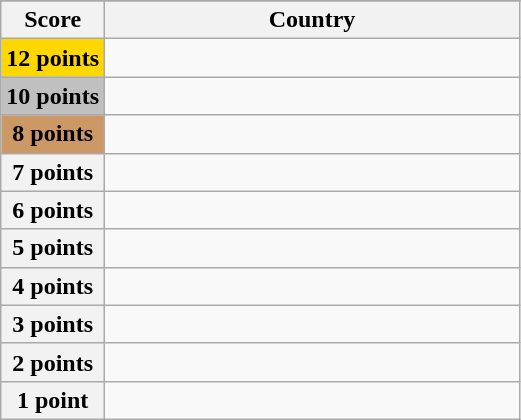<table class="wikitable">
<tr>
</tr>
<tr>
<th scope="col" width="20%">Score</th>
<th scope="col">Country</th>
</tr>
<tr>
<th scope="row" style="background:gold">12 points</th>
<td></td>
</tr>
<tr>
<th scope="row" style="background:silver">10 points</th>
<td></td>
</tr>
<tr>
<th scope="row" style="background:#CC9966">8 points</th>
<td></td>
</tr>
<tr>
<th scope="row">7 points</th>
<td></td>
</tr>
<tr>
<th scope="row">6 points</th>
<td></td>
</tr>
<tr>
<th scope="row">5 points</th>
<td></td>
</tr>
<tr>
<th scope="row">4 points</th>
<td></td>
</tr>
<tr>
<th scope="row">3 points</th>
<td></td>
</tr>
<tr>
<th scope="row">2 points</th>
<td></td>
</tr>
<tr>
<th scope="row">1 point</th>
<td></td>
</tr>
</table>
